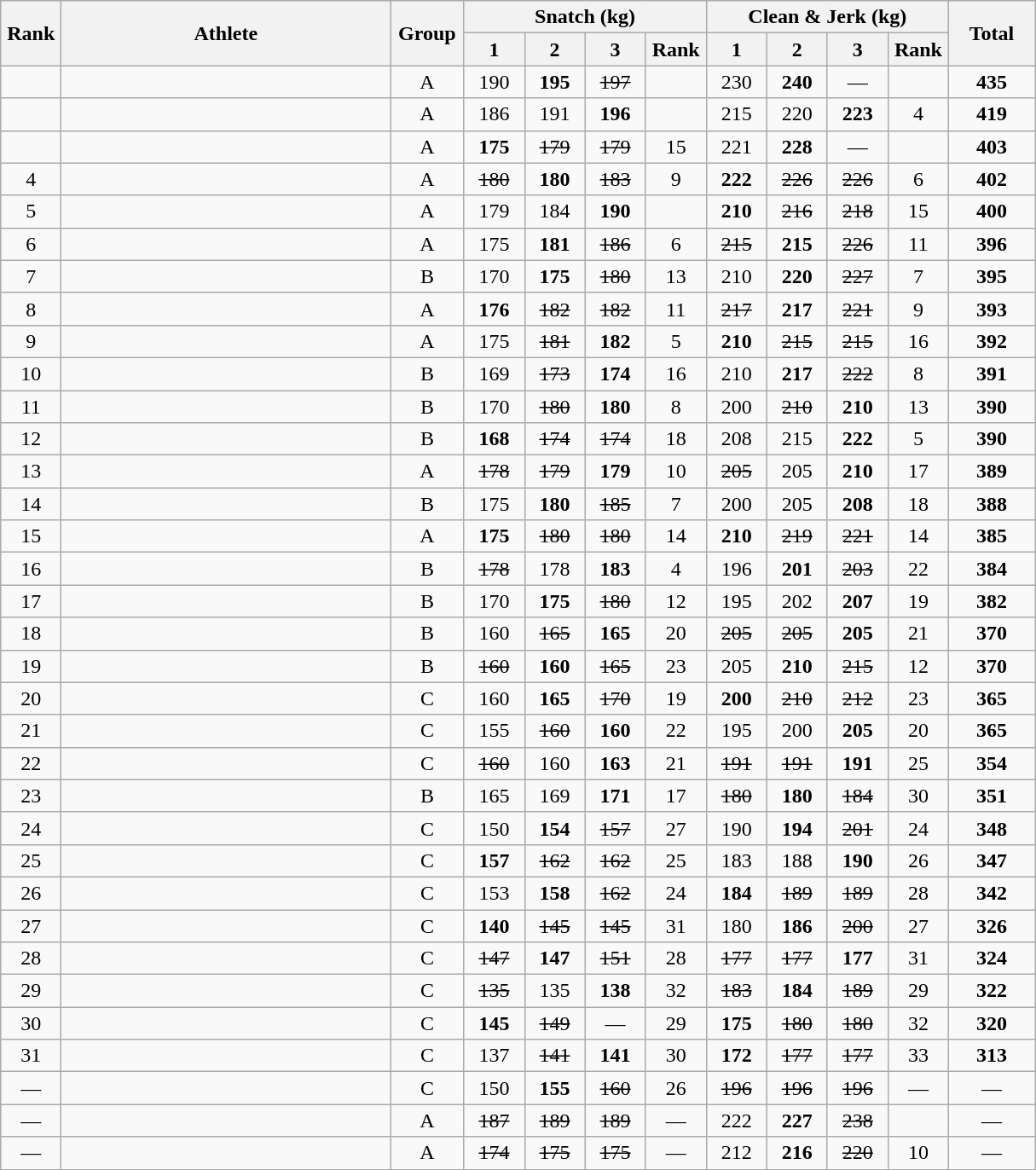<table class = "wikitable" style="text-align:center;">
<tr>
<th rowspan=2 width=40>Rank</th>
<th rowspan=2 width=250>Athlete</th>
<th rowspan=2 width=50>Group</th>
<th colspan=4>Snatch (kg)</th>
<th colspan=4>Clean & Jerk (kg)</th>
<th rowspan=2 width=60>Total</th>
</tr>
<tr>
<th width=40>1</th>
<th width=40>2</th>
<th width=40>3</th>
<th width=40>Rank</th>
<th width=40>1</th>
<th width=40>2</th>
<th width=40>3</th>
<th width=40>Rank</th>
</tr>
<tr>
<td></td>
<td align=left></td>
<td>A</td>
<td>190</td>
<td><strong>195</strong></td>
<td><s>197 </s></td>
<td></td>
<td>230</td>
<td><strong>240</strong></td>
<td>—</td>
<td></td>
<td><strong>435</strong></td>
</tr>
<tr>
<td></td>
<td align=left></td>
<td>A</td>
<td>186</td>
<td>191</td>
<td><strong>196</strong></td>
<td></td>
<td>215</td>
<td>220</td>
<td><strong>223</strong></td>
<td>4</td>
<td><strong>419</strong></td>
</tr>
<tr>
<td></td>
<td align=left></td>
<td>A</td>
<td><strong>175</strong></td>
<td><s>179 </s></td>
<td><s>179 </s></td>
<td>15</td>
<td>221</td>
<td><strong>228</strong></td>
<td>—</td>
<td></td>
<td><strong>403</strong></td>
</tr>
<tr>
<td>4</td>
<td align=left></td>
<td>A</td>
<td><s>180 </s></td>
<td><strong>180</strong></td>
<td><s>183 </s></td>
<td>9</td>
<td><strong>222</strong></td>
<td><s>226 </s></td>
<td><s>226 </s></td>
<td>6</td>
<td><strong>402</strong></td>
</tr>
<tr>
<td>5</td>
<td align=left></td>
<td>A</td>
<td>179</td>
<td>184</td>
<td><strong>190</strong></td>
<td></td>
<td><strong>210</strong></td>
<td><s>216 </s></td>
<td><s>218 </s></td>
<td>15</td>
<td><strong>400</strong></td>
</tr>
<tr>
<td>6</td>
<td align=left></td>
<td>A</td>
<td>175</td>
<td><strong>181</strong></td>
<td><s>186 </s></td>
<td>6</td>
<td><s>215 </s></td>
<td><strong>215</strong></td>
<td><s>226 </s></td>
<td>11</td>
<td><strong>396</strong></td>
</tr>
<tr>
<td>7</td>
<td align=left></td>
<td>B</td>
<td>170</td>
<td><strong>175</strong></td>
<td><s>180 </s></td>
<td>13</td>
<td>210</td>
<td><strong>220</strong></td>
<td><s>227 </s></td>
<td>7</td>
<td><strong>395</strong></td>
</tr>
<tr>
<td>8</td>
<td align=left></td>
<td>A</td>
<td><strong>176</strong></td>
<td><s>182 </s></td>
<td><s>182 </s></td>
<td>11</td>
<td><s>217 </s></td>
<td><strong>217</strong></td>
<td><s>221 </s></td>
<td>9</td>
<td><strong>393</strong></td>
</tr>
<tr>
<td>9</td>
<td align=left></td>
<td>A</td>
<td>175</td>
<td><s>181 </s></td>
<td><strong>182</strong></td>
<td>5</td>
<td><strong>210</strong></td>
<td><s>215 </s></td>
<td><s>215 </s></td>
<td>16</td>
<td><strong>392</strong></td>
</tr>
<tr>
<td>10</td>
<td align=left></td>
<td>B</td>
<td>169</td>
<td><s>173 </s></td>
<td><strong>174</strong></td>
<td>16</td>
<td>210</td>
<td><strong>217</strong></td>
<td><s>222 </s></td>
<td>8</td>
<td><strong>391</strong></td>
</tr>
<tr>
<td>11</td>
<td align=left></td>
<td>B</td>
<td>170</td>
<td><s>180 </s></td>
<td><strong>180</strong></td>
<td>8</td>
<td>200</td>
<td><s>210 </s></td>
<td><strong>210</strong></td>
<td>13</td>
<td><strong>390</strong></td>
</tr>
<tr>
<td>12</td>
<td align=left></td>
<td>B</td>
<td><strong>168</strong></td>
<td><s>174 </s></td>
<td><s>174 </s></td>
<td>18</td>
<td>208</td>
<td>215</td>
<td><strong>222</strong></td>
<td>5</td>
<td><strong>390</strong></td>
</tr>
<tr>
<td>13</td>
<td align=left></td>
<td>A</td>
<td><s>178 </s></td>
<td><s>179 </s></td>
<td><strong>179</strong></td>
<td>10</td>
<td><s>205 </s></td>
<td>205</td>
<td><strong>210</strong></td>
<td>17</td>
<td><strong>389</strong></td>
</tr>
<tr>
<td>14</td>
<td align=left></td>
<td>B</td>
<td>175</td>
<td><strong>180</strong></td>
<td><s>185 </s></td>
<td>7</td>
<td>200</td>
<td>205</td>
<td><strong>208</strong></td>
<td>18</td>
<td><strong>388</strong></td>
</tr>
<tr>
<td>15</td>
<td align=left></td>
<td>A</td>
<td><strong>175</strong></td>
<td><s>180 </s></td>
<td><s>180 </s></td>
<td>14</td>
<td><strong>210</strong></td>
<td><s>219 </s></td>
<td><s>221 </s></td>
<td>14</td>
<td><strong>385</strong></td>
</tr>
<tr>
<td>16</td>
<td align=left></td>
<td>B</td>
<td><s>178 </s></td>
<td>178</td>
<td><strong>183</strong></td>
<td>4</td>
<td>196</td>
<td><strong>201</strong></td>
<td><s>203 </s></td>
<td>22</td>
<td><strong>384</strong></td>
</tr>
<tr>
<td>17</td>
<td align=left></td>
<td>B</td>
<td>170</td>
<td><strong>175</strong></td>
<td><s>180 </s></td>
<td>12</td>
<td>195</td>
<td>202</td>
<td><strong>207</strong></td>
<td>19</td>
<td><strong>382</strong></td>
</tr>
<tr>
<td>18</td>
<td align=left></td>
<td>B</td>
<td>160</td>
<td><s>165 </s></td>
<td><strong>165</strong></td>
<td>20</td>
<td><s>205 </s></td>
<td><s>205 </s></td>
<td><strong>205</strong></td>
<td>21</td>
<td><strong>370</strong></td>
</tr>
<tr>
<td>19</td>
<td align=left></td>
<td>B</td>
<td><s>160 </s></td>
<td><strong>160</strong></td>
<td><s>165 </s></td>
<td>23</td>
<td>205</td>
<td><strong>210</strong></td>
<td><s>215 </s></td>
<td>12</td>
<td><strong>370</strong></td>
</tr>
<tr>
<td>20</td>
<td align=left></td>
<td>C</td>
<td>160</td>
<td><strong>165</strong></td>
<td><s>170 </s></td>
<td>19</td>
<td><strong>200</strong></td>
<td><s>210 </s></td>
<td><s>212 </s></td>
<td>23</td>
<td><strong>365</strong></td>
</tr>
<tr>
<td>21</td>
<td align=left></td>
<td>C</td>
<td>155</td>
<td><s>160 </s></td>
<td><strong>160</strong></td>
<td>22</td>
<td>195</td>
<td>200</td>
<td><strong>205</strong></td>
<td>20</td>
<td><strong>365</strong></td>
</tr>
<tr>
<td>22</td>
<td align=left></td>
<td>C</td>
<td><s>160 </s></td>
<td>160</td>
<td><strong>163</strong></td>
<td>21</td>
<td><s>191 </s></td>
<td><s>191 </s></td>
<td><strong>191</strong></td>
<td>25</td>
<td><strong>354</strong></td>
</tr>
<tr>
<td>23</td>
<td align=left></td>
<td>B</td>
<td>165</td>
<td>169</td>
<td><strong>171</strong></td>
<td>17</td>
<td><s>180 </s></td>
<td><strong>180</strong></td>
<td><s>184 </s></td>
<td>30</td>
<td><strong>351</strong></td>
</tr>
<tr>
<td>24</td>
<td align=left></td>
<td>C</td>
<td>150</td>
<td><strong>154</strong></td>
<td><s>157 </s></td>
<td>27</td>
<td>190</td>
<td><strong>194</strong></td>
<td><s>201 </s></td>
<td>24</td>
<td><strong>348</strong></td>
</tr>
<tr>
<td>25</td>
<td align=left></td>
<td>C</td>
<td><strong>157</strong></td>
<td><s>162 </s></td>
<td><s>162 </s></td>
<td>25</td>
<td>183</td>
<td>188</td>
<td><strong>190</strong></td>
<td>26</td>
<td><strong>347</strong></td>
</tr>
<tr>
<td>26</td>
<td align=left></td>
<td>C</td>
<td>153</td>
<td><strong>158</strong></td>
<td><s>162 </s></td>
<td>24</td>
<td><strong>184</strong></td>
<td><s>189 </s></td>
<td><s>189 </s></td>
<td>28</td>
<td><strong>342</strong></td>
</tr>
<tr>
<td>27</td>
<td align=left></td>
<td>C</td>
<td><strong>140</strong></td>
<td><s>145 </s></td>
<td><s>145 </s></td>
<td>31</td>
<td>180</td>
<td><strong>186</strong></td>
<td><s>200 </s></td>
<td>27</td>
<td><strong>326</strong></td>
</tr>
<tr>
<td>28</td>
<td align=left></td>
<td>C</td>
<td><s>147 </s></td>
<td><strong>147</strong></td>
<td><s>151 </s></td>
<td>28</td>
<td><s>177 </s></td>
<td><s>177 </s></td>
<td><strong>177</strong></td>
<td>31</td>
<td><strong>324</strong></td>
</tr>
<tr>
<td>29</td>
<td align=left></td>
<td>C</td>
<td><s>135 </s></td>
<td>135</td>
<td><strong>138</strong></td>
<td>32</td>
<td><s>183 </s></td>
<td><strong>184</strong></td>
<td><s>189 </s></td>
<td>29</td>
<td><strong>322</strong></td>
</tr>
<tr>
<td>30</td>
<td align=left></td>
<td>C</td>
<td><strong>145</strong></td>
<td><s>149 </s></td>
<td>—</td>
<td>29</td>
<td><strong>175</strong></td>
<td><s>180 </s></td>
<td><s>180 </s></td>
<td>32</td>
<td><strong>320</strong></td>
</tr>
<tr>
<td>31</td>
<td align=left></td>
<td>C</td>
<td>137</td>
<td><s>141 </s></td>
<td><strong>141</strong></td>
<td>30</td>
<td><strong>172</strong></td>
<td><s>177 </s></td>
<td><s>177 </s></td>
<td>33</td>
<td><strong>313</strong></td>
</tr>
<tr>
<td>—</td>
<td align=left></td>
<td>C</td>
<td>150</td>
<td><strong>155</strong></td>
<td><s>160 </s></td>
<td>26</td>
<td><s>196 </s></td>
<td><s>196 </s></td>
<td><s>196 </s></td>
<td>—</td>
<td>—</td>
</tr>
<tr>
<td>—</td>
<td align=left></td>
<td>A</td>
<td><s>187 </s></td>
<td><s>189 </s></td>
<td><s>189 </s></td>
<td>—</td>
<td>222</td>
<td><strong>227</strong></td>
<td><s>238 </s></td>
<td></td>
<td>—</td>
</tr>
<tr>
<td>—</td>
<td align=left></td>
<td>A</td>
<td><s>174 </s></td>
<td><s>175 </s></td>
<td><s>175 </s></td>
<td>—</td>
<td>212</td>
<td><strong>216</strong></td>
<td><s>220 </s></td>
<td>10</td>
<td>—</td>
</tr>
</table>
